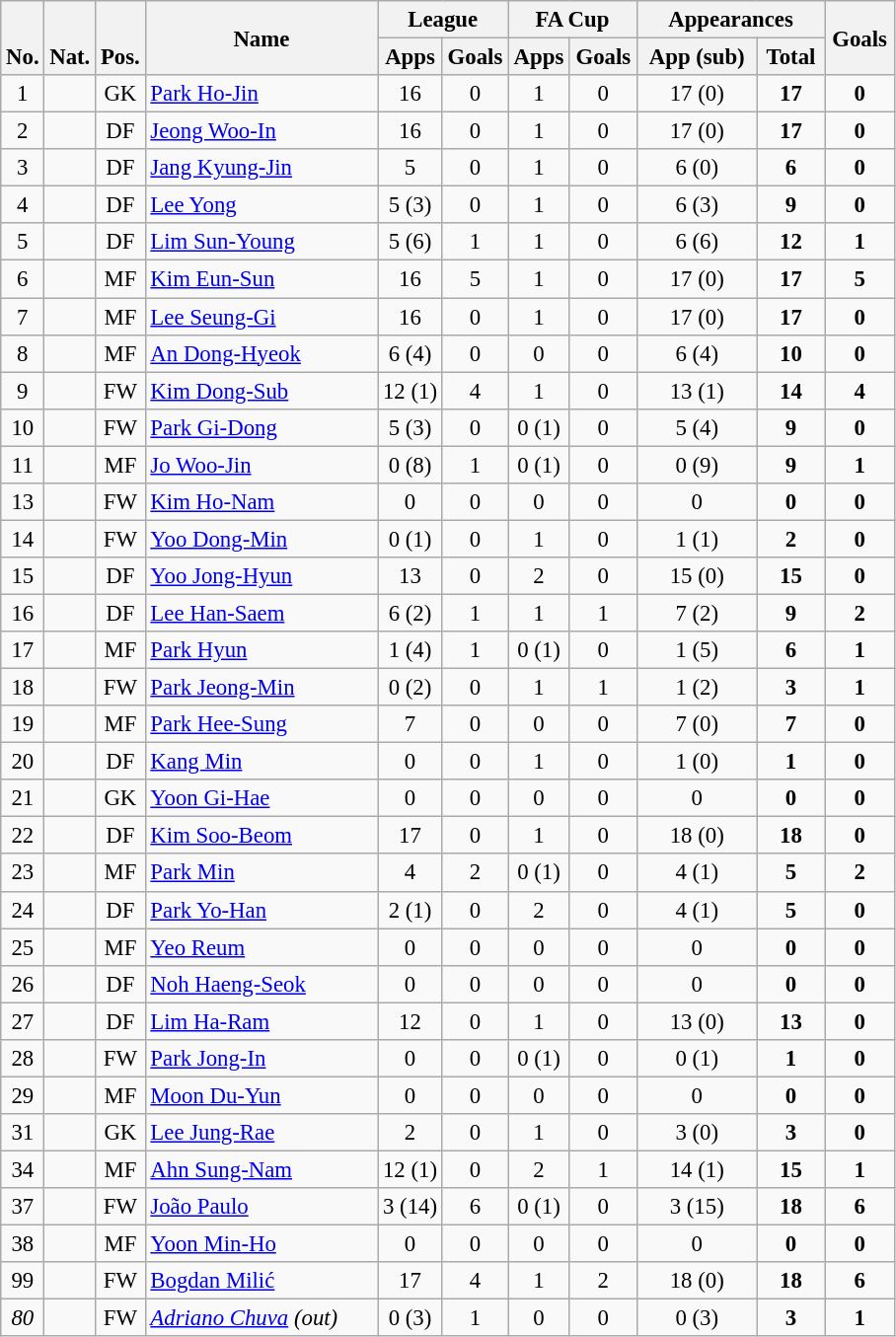<table class="wikitable" style="font-size: 95%; text-align: center;">
<tr>
<th rowspan="2" valign="bottom">No.</th>
<th rowspan="2" valign="bottom">Nat.</th>
<th rowspan="2" valign="bottom">Pos.</th>
<th rowspan="2" width="150">Name</th>
<th colspan="2" width="80">League</th>
<th colspan="2" width="80">FA Cup</th>
<th colspan="2" width="120">Appearances</th>
<th rowspan="2" width="40">Goals</th>
</tr>
<tr>
<th>Apps</th>
<th>Goals</th>
<th>Apps</th>
<th>Goals</th>
<th>App (sub)</th>
<th>Total</th>
</tr>
<tr>
<td>1</td>
<td></td>
<td>GK</td>
<td align="left"><a href='#'>Park Ho-Jin</a></td>
<td>16</td>
<td>0</td>
<td>1</td>
<td>0</td>
<td>17 (0)</td>
<td><strong>17</strong></td>
<td><strong>0</strong></td>
</tr>
<tr>
<td>2</td>
<td></td>
<td>DF</td>
<td align="left"><a href='#'>Jeong Woo-In</a></td>
<td>16</td>
<td>0</td>
<td>1</td>
<td>0</td>
<td>17 (0)</td>
<td><strong>17</strong></td>
<td><strong>0</strong></td>
</tr>
<tr>
<td>3</td>
<td></td>
<td>DF</td>
<td align="left"><a href='#'>Jang Kyung-Jin</a></td>
<td>5</td>
<td>0</td>
<td>1</td>
<td>0</td>
<td>6 (0)</td>
<td><strong>6</strong></td>
<td><strong>0</strong></td>
</tr>
<tr>
<td>4</td>
<td></td>
<td>DF</td>
<td align="left"><a href='#'>Lee Yong</a></td>
<td>5 (3)</td>
<td>0</td>
<td>1</td>
<td>0</td>
<td>6 (3)</td>
<td><strong>9</strong></td>
<td><strong>0</strong></td>
</tr>
<tr>
<td>5</td>
<td></td>
<td>DF</td>
<td align="left"><a href='#'>Lim Sun-Young</a></td>
<td>5 (6)</td>
<td>1</td>
<td>1</td>
<td>0</td>
<td>6 (6)</td>
<td><strong>12</strong></td>
<td><strong>1</strong></td>
</tr>
<tr>
<td>6</td>
<td></td>
<td>MF</td>
<td align="left"><a href='#'>Kim Eun-Sun</a></td>
<td>16</td>
<td>5</td>
<td>1</td>
<td>0</td>
<td>17 (0)</td>
<td><strong>17</strong></td>
<td><strong>5</strong></td>
</tr>
<tr>
<td>7</td>
<td></td>
<td>MF</td>
<td align="left"><a href='#'>Lee Seung-Gi</a></td>
<td>16</td>
<td>0</td>
<td>1</td>
<td>0</td>
<td>17 (0)</td>
<td><strong>17</strong></td>
<td><strong>0</strong></td>
</tr>
<tr>
<td>8</td>
<td></td>
<td>MF</td>
<td align="left"><a href='#'>An Dong-Hyeok</a></td>
<td>6 (4)</td>
<td>0</td>
<td>0</td>
<td>0</td>
<td>6 (4)</td>
<td><strong>10</strong></td>
<td><strong>0</strong></td>
</tr>
<tr>
<td>9</td>
<td></td>
<td>FW</td>
<td align="left"><a href='#'>Kim Dong-Sub</a></td>
<td>12 (1)</td>
<td>4</td>
<td>1</td>
<td>0</td>
<td>13 (1)</td>
<td><strong>14</strong></td>
<td><strong>4</strong></td>
</tr>
<tr>
<td>10</td>
<td></td>
<td>FW</td>
<td align="left"><a href='#'>Park Gi-Dong</a></td>
<td>5 (3)</td>
<td>0</td>
<td>0 (1)</td>
<td>0</td>
<td>5 (4)</td>
<td><strong>9</strong></td>
<td><strong>0</strong></td>
</tr>
<tr>
<td>11</td>
<td></td>
<td>MF</td>
<td align="left"><a href='#'>Jo Woo-Jin</a></td>
<td>0 (8)</td>
<td>1</td>
<td>0 (1)</td>
<td>0</td>
<td>0 (9)</td>
<td><strong>9</strong></td>
<td><strong>1</strong></td>
</tr>
<tr>
<td>13</td>
<td></td>
<td>FW</td>
<td align="left"><a href='#'>Kim Ho-Nam</a></td>
<td>0</td>
<td>0</td>
<td>0</td>
<td>0</td>
<td>0</td>
<td><strong>0</strong></td>
<td><strong>0</strong></td>
</tr>
<tr>
<td>14</td>
<td></td>
<td>FW</td>
<td align="left"><a href='#'>Yoo Dong-Min</a></td>
<td>0 (1)</td>
<td>0</td>
<td>1</td>
<td>0</td>
<td>1 (1)</td>
<td><strong>2</strong></td>
<td><strong>0</strong></td>
</tr>
<tr>
<td>15</td>
<td></td>
<td>DF</td>
<td align="left"><a href='#'>Yoo Jong-Hyun</a></td>
<td>13</td>
<td>0</td>
<td>2</td>
<td>0</td>
<td>15 (0)</td>
<td><strong>15</strong></td>
<td><strong>0</strong></td>
</tr>
<tr>
<td>16</td>
<td></td>
<td>DF</td>
<td align="left"><a href='#'>Lee Han-Saem</a></td>
<td>6 (2)</td>
<td>1</td>
<td>1</td>
<td>1</td>
<td>7 (2)</td>
<td><strong>9</strong></td>
<td><strong>2</strong></td>
</tr>
<tr>
<td>17</td>
<td></td>
<td>MF</td>
<td align="left"><a href='#'>Park Hyun</a></td>
<td>1 (4)</td>
<td>1</td>
<td>0 (1)</td>
<td>0</td>
<td>1 (5)</td>
<td><strong>6</strong></td>
<td><strong>1</strong></td>
</tr>
<tr>
<td>18</td>
<td></td>
<td>FW</td>
<td align="left"><a href='#'>Park Jeong-Min</a></td>
<td>0 (2)</td>
<td>0</td>
<td>1</td>
<td>1</td>
<td>1 (2)</td>
<td><strong>3</strong></td>
<td><strong>1</strong></td>
</tr>
<tr>
<td>19</td>
<td></td>
<td>MF</td>
<td align="left"><a href='#'>Park Hee-Sung</a></td>
<td>7</td>
<td>0</td>
<td>0</td>
<td>0</td>
<td>7 (0)</td>
<td><strong>7</strong></td>
<td><strong>0</strong></td>
</tr>
<tr>
<td>20</td>
<td></td>
<td>DF</td>
<td align="left"><a href='#'>Kang Min</a></td>
<td>0</td>
<td>0</td>
<td>1</td>
<td>0</td>
<td>1 (0)</td>
<td><strong>1</strong></td>
<td><strong>0</strong></td>
</tr>
<tr>
<td>21</td>
<td></td>
<td>GK</td>
<td align="left"><a href='#'>Yoon Gi-Hae</a></td>
<td>0</td>
<td>0</td>
<td>0</td>
<td>0</td>
<td>0</td>
<td><strong>0</strong></td>
<td><strong>0</strong></td>
</tr>
<tr>
<td>22</td>
<td></td>
<td>DF</td>
<td align="left"><a href='#'>Kim Soo-Beom</a></td>
<td>17</td>
<td>0</td>
<td>1</td>
<td>0</td>
<td>18 (0)</td>
<td><strong>18</strong></td>
<td><strong>0</strong></td>
</tr>
<tr>
<td>23</td>
<td></td>
<td>MF</td>
<td align="left"><a href='#'>Park Min</a></td>
<td>4</td>
<td>2</td>
<td>0 (1)</td>
<td>0</td>
<td>4 (1)</td>
<td><strong>5</strong></td>
<td><strong>2</strong></td>
</tr>
<tr>
<td>24</td>
<td></td>
<td>DF</td>
<td align="left"><a href='#'>Park Yo-Han</a></td>
<td>2 (1)</td>
<td>0</td>
<td>2</td>
<td>0</td>
<td>4 (1)</td>
<td><strong>5</strong></td>
<td><strong>0</strong></td>
</tr>
<tr>
<td>25</td>
<td></td>
<td>MF</td>
<td align="left"><a href='#'>Yeo Reum</a></td>
<td>0</td>
<td>0</td>
<td>0</td>
<td>0</td>
<td>0</td>
<td><strong>0</strong></td>
<td><strong>0</strong></td>
</tr>
<tr>
<td>26</td>
<td></td>
<td>DF</td>
<td align="left"><a href='#'>Noh Haeng-Seok</a></td>
<td>0</td>
<td>0</td>
<td>0</td>
<td>0</td>
<td>0</td>
<td><strong>0</strong></td>
<td><strong>0</strong></td>
</tr>
<tr>
<td>27</td>
<td></td>
<td>DF</td>
<td align="left"><a href='#'>Lim Ha-Ram</a></td>
<td>12</td>
<td>0</td>
<td>1</td>
<td>0</td>
<td>13 (0)</td>
<td><strong>13</strong></td>
<td><strong>0</strong></td>
</tr>
<tr>
<td>28</td>
<td></td>
<td>FW</td>
<td align="left"><a href='#'>Park Jong-In</a></td>
<td>0</td>
<td>0</td>
<td>0 (1)</td>
<td>0</td>
<td>0 (1)</td>
<td><strong>1</strong></td>
<td><strong>0</strong></td>
</tr>
<tr>
<td>29</td>
<td></td>
<td>MF</td>
<td align="left"><a href='#'>Moon Du-Yun</a></td>
<td>0</td>
<td>0</td>
<td>0</td>
<td>0</td>
<td>0</td>
<td><strong>0</strong></td>
<td><strong>0</strong></td>
</tr>
<tr>
<td>31</td>
<td></td>
<td>GK</td>
<td align="left"><a href='#'>Lee Jung-Rae</a></td>
<td>2</td>
<td>0</td>
<td>1</td>
<td>0</td>
<td>3 (0)</td>
<td><strong>3</strong></td>
<td><strong>0</strong></td>
</tr>
<tr>
<td>34</td>
<td></td>
<td>MF</td>
<td align="left"><a href='#'>Ahn Sung-Nam</a></td>
<td>12 (1)</td>
<td>0</td>
<td>2</td>
<td>1</td>
<td>14 (1)</td>
<td><strong>15</strong></td>
<td><strong>1</strong></td>
</tr>
<tr>
<td>37</td>
<td></td>
<td>FW</td>
<td align="left"><a href='#'>João Paulo</a></td>
<td>3 (14)</td>
<td>6</td>
<td>0 (1)</td>
<td>0</td>
<td>3 (15)</td>
<td><strong>18</strong></td>
<td><strong>6</strong></td>
</tr>
<tr>
<td>38</td>
<td></td>
<td>MF</td>
<td align="left"><a href='#'>Yoon Min-Ho</a></td>
<td>0</td>
<td>0</td>
<td>0</td>
<td>0</td>
<td>0</td>
<td><strong>0</strong></td>
<td><strong>0</strong></td>
</tr>
<tr>
<td>99</td>
<td></td>
<td>FW</td>
<td align="left"><a href='#'>Bogdan Milić</a></td>
<td>17</td>
<td>4</td>
<td>1</td>
<td>2</td>
<td>18 (0)</td>
<td><strong>18</strong></td>
<td><strong>6</strong></td>
</tr>
<tr>
<td><em>80</em></td>
<td></td>
<td>FW</td>
<td align="left"><em><a href='#'>Adriano Chuva</a> (out)</em></td>
<td>0 (3)</td>
<td>1</td>
<td>0</td>
<td>0</td>
<td>0 (3)</td>
<td><strong>3</strong></td>
<td><strong>1</strong></td>
</tr>
</table>
